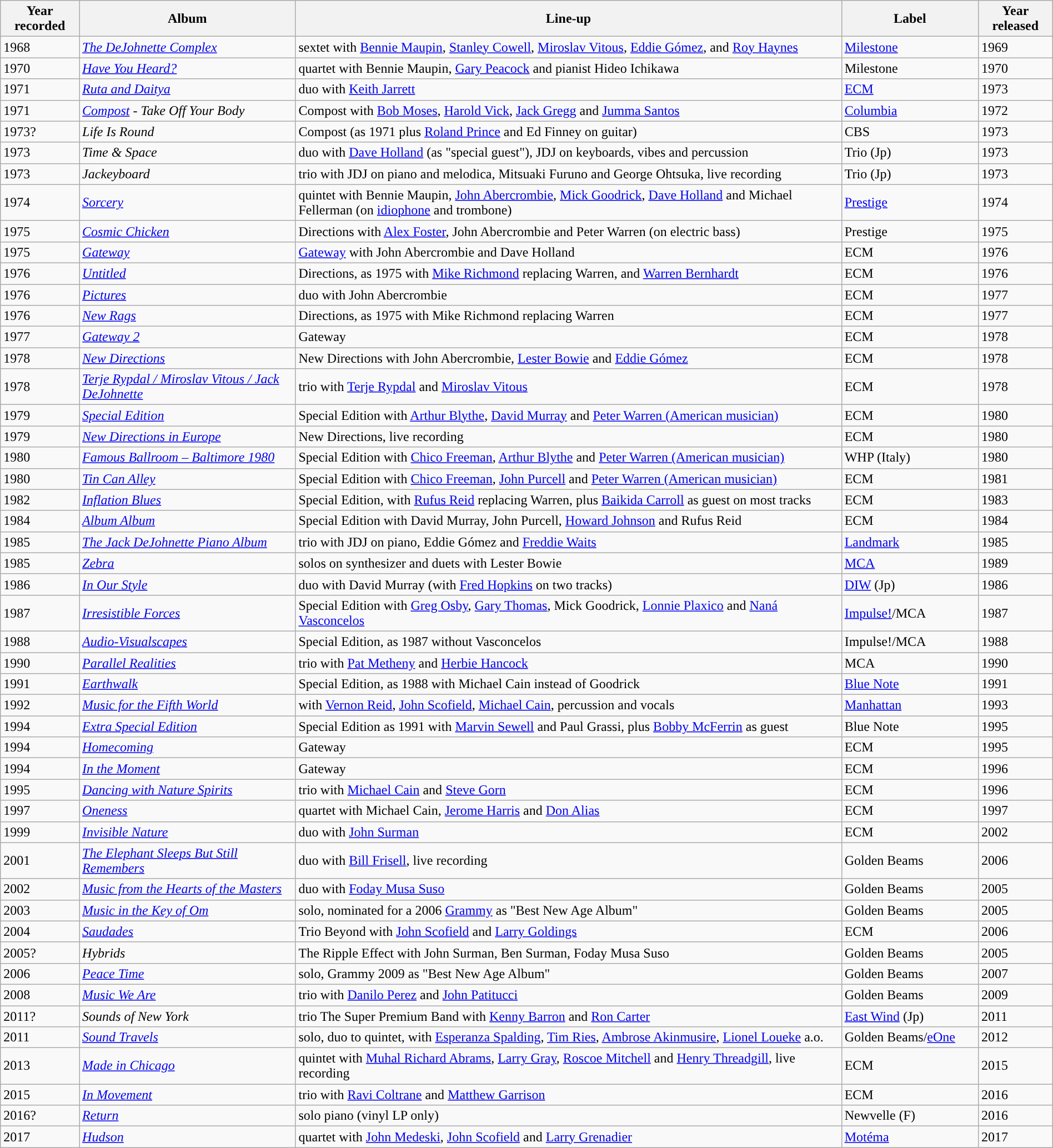<table class="wikitable sortable" style="width:100%">
<tr>
<th>Year recorded</th>
<th>Album</th>
<th>Line-up</th>
<th style="width:13%">Label</th>
<th>Year released</th>
</tr>
<tr>
<td>1968</td>
<td><em><a href='#'>The DeJohnette Complex</a></em></td>
<td>sextet with <a href='#'>Bennie Maupin</a>, <a href='#'>Stanley Cowell</a>, <a href='#'>Miroslav Vitous</a>, <a href='#'>Eddie Gómez</a>, and <a href='#'>Roy Haynes</a></td>
<td><a href='#'>Milestone</a></td>
<td>1969</td>
</tr>
<tr>
<td>1970</td>
<td><em><a href='#'>Have You Heard?</a></em></td>
<td>quartet with Bennie Maupin, <a href='#'>Gary Peacock</a> and pianist Hideo Ichikawa</td>
<td>Milestone</td>
<td>1970</td>
</tr>
<tr>
<td>1971</td>
<td><em><a href='#'>Ruta and Daitya</a></em></td>
<td>duo with <a href='#'>Keith Jarrett</a></td>
<td><a href='#'>ECM</a></td>
<td>1973</td>
</tr>
<tr>
<td>1971</td>
<td><em><a href='#'>Compost</a> - Take Off Your Body</em></td>
<td>Compost with <a href='#'>Bob Moses</a>, <a href='#'>Harold Vick</a>, <a href='#'>Jack Gregg</a> and <a href='#'>Jumma Santos</a></td>
<td><a href='#'>Columbia</a></td>
<td>1972</td>
</tr>
<tr>
<td>1973?</td>
<td><em>Life Is Round</em></td>
<td>Compost (as 1971 plus <a href='#'>Roland Prince</a> and Ed Finney on guitar)</td>
<td>CBS</td>
<td>1973</td>
</tr>
<tr>
<td>1973</td>
<td><em>Time & Space</em></td>
<td>duo with <a href='#'>Dave Holland</a> (as "special guest"), JDJ on keyboards, vibes and percussion</td>
<td>Trio (Jp)</td>
<td>1973</td>
</tr>
<tr>
<td>1973</td>
<td><em>Jackeyboard</em></td>
<td>trio with JDJ on piano and melodica, Mitsuaki Furuno and George Ohtsuka, live recording</td>
<td>Trio (Jp)</td>
<td>1973</td>
</tr>
<tr>
<td>1974</td>
<td><em><a href='#'>Sorcery</a></em></td>
<td>quintet with Bennie Maupin, <a href='#'>John Abercrombie</a>, <a href='#'>Mick Goodrick</a>, <a href='#'>Dave Holland</a> and Michael Fellerman (on <a href='#'>idiophone</a> and trombone)</td>
<td><a href='#'>Prestige</a></td>
<td>1974</td>
</tr>
<tr>
<td>1975</td>
<td><em><a href='#'>Cosmic Chicken</a></em></td>
<td>Directions with <a href='#'>Alex Foster</a>, John Abercrombie and Peter Warren (on electric bass)</td>
<td>Prestige</td>
<td>1975</td>
</tr>
<tr>
<td>1975</td>
<td><em><a href='#'>Gateway</a></em></td>
<td><a href='#'>Gateway</a> with John Abercrombie and Dave Holland</td>
<td>ECM</td>
<td>1976</td>
</tr>
<tr>
<td>1976</td>
<td><em><a href='#'>Untitled</a></em></td>
<td>Directions, as 1975 with <a href='#'>Mike Richmond</a> replacing Warren, and <a href='#'>Warren Bernhardt</a></td>
<td>ECM</td>
<td>1976</td>
</tr>
<tr>
<td>1976</td>
<td><em><a href='#'>Pictures</a></em></td>
<td>duo with John Abercrombie</td>
<td>ECM</td>
<td>1977</td>
</tr>
<tr>
<td>1976</td>
<td><em><a href='#'>New Rags</a></em></td>
<td>Directions, as 1975 with Mike Richmond replacing Warren</td>
<td>ECM</td>
<td>1977</td>
</tr>
<tr>
<td>1977</td>
<td><em><a href='#'>Gateway 2</a></em></td>
<td>Gateway</td>
<td>ECM</td>
<td>1978</td>
</tr>
<tr>
<td>1978</td>
<td><em><a href='#'>New Directions</a></em></td>
<td>New Directions with John Abercrombie, <a href='#'>Lester Bowie</a> and <a href='#'>Eddie Gómez</a></td>
<td>ECM</td>
<td>1978</td>
</tr>
<tr>
<td>1978</td>
<td><em><a href='#'>Terje Rypdal / Miroslav Vitous / Jack DeJohnette</a></em></td>
<td>trio with <a href='#'>Terje Rypdal</a> and <a href='#'>Miroslav Vitous</a></td>
<td>ECM</td>
<td>1978</td>
</tr>
<tr>
<td>1979</td>
<td><em><a href='#'>Special Edition</a></em></td>
<td>Special Edition with <a href='#'>Arthur Blythe</a>, <a href='#'>David Murray</a> and <a href='#'>Peter Warren (American musician)</a></td>
<td>ECM</td>
<td>1980</td>
</tr>
<tr>
<td>1979</td>
<td><em><a href='#'>New Directions in Europe</a></em></td>
<td>New Directions, live recording</td>
<td>ECM</td>
<td>1980</td>
</tr>
<tr>
<td>1980</td>
<td><em><a href='#'>Famous Ballroom – Baltimore 1980</a></em></td>
<td>Special Edition with <a href='#'>Chico Freeman</a>, <a href='#'>Arthur Blythe</a> and <a href='#'>Peter Warren (American musician)</a></td>
<td>WHP (Italy)</td>
<td>1980</td>
</tr>
<tr>
<td>1980</td>
<td><em><a href='#'>Tin Can Alley</a></em></td>
<td>Special Edition with <a href='#'>Chico Freeman</a>, <a href='#'>John Purcell</a> and <a href='#'>Peter Warren (American musician)</a></td>
<td>ECM</td>
<td>1981</td>
</tr>
<tr>
<td>1982</td>
<td><em><a href='#'>Inflation Blues</a></em></td>
<td>Special Edition, with <a href='#'>Rufus Reid</a> replacing Warren, plus <a href='#'>Baikida Carroll</a> as guest on most tracks</td>
<td>ECM</td>
<td>1983</td>
</tr>
<tr>
<td>1984</td>
<td><em><a href='#'>Album Album</a></em></td>
<td>Special Edition with David Murray, John Purcell, <a href='#'>Howard Johnson</a> and Rufus Reid</td>
<td>ECM</td>
<td>1984</td>
</tr>
<tr>
<td>1985</td>
<td><em><a href='#'>The Jack DeJohnette Piano Album</a></em></td>
<td>trio with JDJ on piano, Eddie Gómez and <a href='#'>Freddie Waits</a></td>
<td><a href='#'>Landmark</a></td>
<td>1985</td>
</tr>
<tr>
<td>1985</td>
<td><em><a href='#'>Zebra</a></em></td>
<td>solos on synthesizer and duets with Lester Bowie</td>
<td><a href='#'>MCA</a></td>
<td>1989</td>
</tr>
<tr>
<td>1986</td>
<td><em><a href='#'>In Our Style</a></em></td>
<td>duo with David Murray (with <a href='#'>Fred Hopkins</a> on two tracks)</td>
<td><a href='#'>DIW</a> (Jp)</td>
<td>1986</td>
</tr>
<tr>
<td>1987</td>
<td><em><a href='#'>Irresistible Forces</a></em></td>
<td>Special Edition with <a href='#'>Greg Osby</a>, <a href='#'>Gary Thomas</a>, Mick Goodrick, <a href='#'>Lonnie Plaxico</a> and <a href='#'>Naná Vasconcelos</a></td>
<td><a href='#'>Impulse!</a>/MCA</td>
<td>1987</td>
</tr>
<tr>
<td>1988</td>
<td><em><a href='#'>Audio-Visualscapes</a></em></td>
<td>Special Edition, as 1987 without Vasconcelos</td>
<td>Impulse!/MCA</td>
<td>1988</td>
</tr>
<tr>
<td>1990</td>
<td><em><a href='#'>Parallel Realities</a></em></td>
<td>trio with <a href='#'>Pat Metheny</a> and <a href='#'>Herbie Hancock</a></td>
<td>MCA</td>
<td>1990</td>
</tr>
<tr>
<td>1991</td>
<td><em><a href='#'>Earthwalk</a></em></td>
<td>Special Edition, as 1988 with Michael Cain instead of Goodrick</td>
<td><a href='#'>Blue Note</a></td>
<td>1991</td>
</tr>
<tr>
<td>1992</td>
<td><em><a href='#'>Music for the Fifth World</a></em></td>
<td>with <a href='#'>Vernon Reid</a>, <a href='#'>John Scofield</a>, <a href='#'>Michael Cain</a>, percussion and vocals</td>
<td><a href='#'>Manhattan</a></td>
<td>1993</td>
</tr>
<tr>
<td>1994</td>
<td><em><a href='#'>Extra Special Edition</a></em></td>
<td>Special Edition as 1991 with <a href='#'>Marvin Sewell</a> and Paul Grassi, plus <a href='#'>Bobby McFerrin</a> as guest</td>
<td>Blue Note</td>
<td>1995</td>
</tr>
<tr>
<td>1994</td>
<td><em><a href='#'>Homecoming</a></em></td>
<td>Gateway</td>
<td>ECM</td>
<td>1995</td>
</tr>
<tr>
<td>1994</td>
<td><em><a href='#'>In the Moment</a></em></td>
<td>Gateway</td>
<td>ECM</td>
<td>1996</td>
</tr>
<tr>
<td>1995</td>
<td><em><a href='#'>Dancing with Nature Spirits</a></em></td>
<td>trio with <a href='#'>Michael Cain</a> and <a href='#'>Steve Gorn</a></td>
<td>ECM</td>
<td>1996</td>
</tr>
<tr>
<td>1997</td>
<td><em><a href='#'>Oneness</a></em></td>
<td>quartet with Michael Cain, <a href='#'>Jerome Harris</a> and <a href='#'>Don Alias</a></td>
<td>ECM</td>
<td>1997</td>
</tr>
<tr>
<td>1999</td>
<td><em><a href='#'>Invisible Nature</a></em></td>
<td>duo with <a href='#'>John Surman</a></td>
<td>ECM</td>
<td>2002</td>
</tr>
<tr>
<td>2001</td>
<td><em><a href='#'>The Elephant Sleeps But Still Remembers</a></em></td>
<td>duo with <a href='#'>Bill Frisell</a>, live recording</td>
<td>Golden Beams</td>
<td>2006</td>
</tr>
<tr>
<td>2002</td>
<td><em><a href='#'>Music from the Hearts of the Masters</a></em></td>
<td>duo with <a href='#'>Foday Musa Suso</a></td>
<td>Golden Beams</td>
<td>2005</td>
</tr>
<tr>
<td>2003</td>
<td><em><a href='#'>Music in the Key of Om</a></em></td>
<td>solo, nominated for a 2006 <a href='#'>Grammy</a> as "Best New Age Album"</td>
<td>Golden Beams</td>
<td>2005</td>
</tr>
<tr>
<td>2004</td>
<td><em><a href='#'>Saudades</a></em></td>
<td>Trio Beyond with <a href='#'>John Scofield</a> and <a href='#'>Larry Goldings</a></td>
<td>ECM</td>
<td>2006</td>
</tr>
<tr>
<td>2005?</td>
<td><em>Hybrids</em></td>
<td>The Ripple Effect with John Surman, Ben Surman, Foday Musa Suso</td>
<td>Golden Beams</td>
<td>2005</td>
</tr>
<tr>
<td>2006</td>
<td><em><a href='#'>Peace Time</a></em></td>
<td>solo, Grammy 2009 as "Best New Age Album"</td>
<td>Golden Beams</td>
<td>2007</td>
</tr>
<tr>
<td>2008</td>
<td><em><a href='#'>Music We Are</a></em></td>
<td>trio with <a href='#'>Danilo Perez</a> and <a href='#'>John Patitucci</a></td>
<td>Golden Beams</td>
<td>2009</td>
</tr>
<tr>
<td>2011?</td>
<td><em>Sounds of New York</em></td>
<td>trio The Super Premium Band with <a href='#'>Kenny Barron</a> and <a href='#'>Ron Carter</a></td>
<td><a href='#'>East Wind</a> (Jp)</td>
<td>2011</td>
</tr>
<tr>
<td>2011</td>
<td><em><a href='#'>Sound Travels</a></em></td>
<td>solo, duo to quintet, with <a href='#'>Esperanza Spalding</a>, <a href='#'>Tim Ries</a>, <a href='#'>Ambrose Akinmusire</a>, <a href='#'>Lionel Loueke</a> a.o.</td>
<td>Golden Beams/<a href='#'>eOne</a></td>
<td>2012</td>
</tr>
<tr>
<td>2013</td>
<td><em><a href='#'>Made in Chicago</a></em></td>
<td>quintet with <a href='#'>Muhal Richard Abrams</a>, <a href='#'>Larry Gray</a>, <a href='#'>Roscoe Mitchell</a> and <a href='#'>Henry Threadgill</a>, live recording</td>
<td>ECM</td>
<td>2015</td>
</tr>
<tr>
<td>2015</td>
<td><em><a href='#'>In Movement</a></em></td>
<td>trio with <a href='#'>Ravi Coltrane</a> and <a href='#'>Matthew Garrison</a></td>
<td>ECM</td>
<td>2016</td>
</tr>
<tr>
<td>2016?</td>
<td><em><a href='#'>Return</a></em></td>
<td>solo piano (vinyl LP only)</td>
<td>Newvelle (F)</td>
<td>2016</td>
</tr>
<tr>
<td>2017</td>
<td><em><a href='#'>Hudson</a></em></td>
<td>quartet with <a href='#'>John Medeski</a>, <a href='#'>John Scofield</a> and <a href='#'>Larry Grenadier</a></td>
<td><a href='#'>Motéma</a></td>
<td>2017</td>
</tr>
</table>
